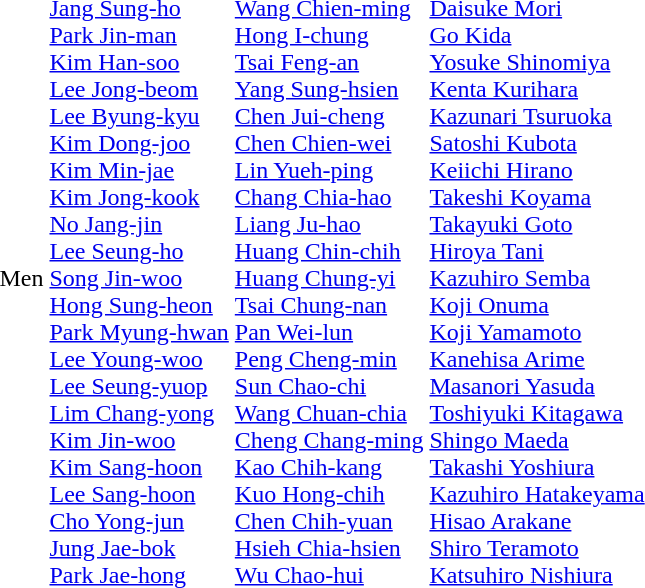<table>
<tr>
<td>Men<br></td>
<td><br><a href='#'>Jang Sung-ho</a><br><a href='#'>Park Jin-man</a><br><a href='#'>Kim Han-soo</a><br><a href='#'>Lee Jong-beom</a><br><a href='#'>Lee Byung-kyu</a><br><a href='#'>Kim Dong-joo</a><br><a href='#'>Kim Min-jae</a><br><a href='#'>Kim Jong-kook</a><br><a href='#'>No Jang-jin</a><br><a href='#'>Lee Seung-ho</a><br><a href='#'>Song Jin-woo</a><br><a href='#'>Hong Sung-heon</a><br><a href='#'>Park Myung-hwan</a><br><a href='#'>Lee Young-woo</a><br><a href='#'>Lee Seung-yuop</a><br><a href='#'>Lim Chang-yong</a><br><a href='#'>Kim Jin-woo</a><br><a href='#'>Kim Sang-hoon</a><br><a href='#'>Lee Sang-hoon</a><br><a href='#'>Cho Yong-jun</a><br><a href='#'>Jung Jae-bok</a><br><a href='#'>Park Jae-hong</a></td>
<td><br><a href='#'>Wang Chien-ming</a><br><a href='#'>Hong I-chung</a><br><a href='#'>Tsai Feng-an</a><br><a href='#'>Yang Sung-hsien</a><br><a href='#'>Chen Jui-cheng</a><br><a href='#'>Chen Chien-wei</a><br><a href='#'>Lin Yueh-ping</a><br><a href='#'>Chang Chia-hao</a><br><a href='#'>Liang Ju-hao</a><br><a href='#'>Huang Chin-chih</a><br><a href='#'>Huang Chung-yi</a><br><a href='#'>Tsai Chung-nan</a><br><a href='#'>Pan Wei-lun</a><br><a href='#'>Peng Cheng-min</a><br><a href='#'>Sun Chao-chi</a><br><a href='#'>Wang Chuan-chia</a><br><a href='#'>Cheng Chang-ming</a><br><a href='#'>Kao Chih-kang</a><br><a href='#'>Kuo Hong-chih</a><br><a href='#'>Chen Chih-yuan</a><br><a href='#'>Hsieh Chia-hsien</a><br><a href='#'>Wu Chao-hui</a></td>
<td><br><a href='#'>Daisuke Mori</a><br><a href='#'>Go Kida</a><br><a href='#'>Yosuke Shinomiya</a><br><a href='#'>Kenta Kurihara</a><br><a href='#'>Kazunari Tsuruoka</a><br><a href='#'>Satoshi Kubota</a><br><a href='#'>Keiichi Hirano</a><br><a href='#'>Takeshi Koyama</a><br><a href='#'>Takayuki Goto</a><br><a href='#'>Hiroya Tani</a><br><a href='#'>Kazuhiro Semba</a><br><a href='#'>Koji Onuma</a><br><a href='#'>Koji Yamamoto</a><br><a href='#'>Kanehisa Arime</a><br><a href='#'>Masanori Yasuda</a><br><a href='#'>Toshiyuki Kitagawa</a><br><a href='#'>Shingo Maeda</a><br><a href='#'>Takashi Yoshiura</a><br><a href='#'>Kazuhiro Hatakeyama</a><br><a href='#'>Hisao Arakane</a><br><a href='#'>Shiro Teramoto</a><br><a href='#'>Katsuhiro Nishiura</a></td>
</tr>
</table>
